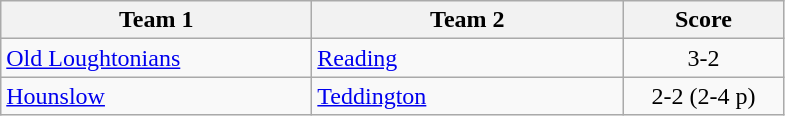<table class="wikitable" style="font-size: 100%">
<tr>
<th width=200>Team 1</th>
<th width=200>Team 2</th>
<th width=100>Score</th>
</tr>
<tr>
<td><a href='#'>Old Loughtonians</a></td>
<td><a href='#'>Reading</a></td>
<td align=center>3-2</td>
</tr>
<tr>
<td><a href='#'>Hounslow</a></td>
<td><a href='#'>Teddington</a></td>
<td align=center>2-2 (2-4 p)</td>
</tr>
</table>
